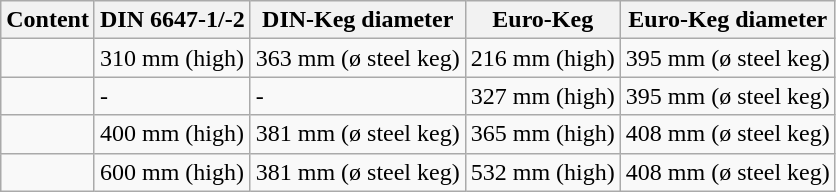<table - class="wikitable">
<tr>
<th>Content</th>
<th>DIN 6647-1/-2</th>
<th>DIN-Keg diameter</th>
<th>Euro-Keg</th>
<th>Euro-Keg diameter</th>
</tr>
<tr>
<td></td>
<td>310 mm (high)</td>
<td>363 mm (ø steel keg)</td>
<td>216 mm (high)</td>
<td>395 mm (ø steel keg)</td>
</tr>
<tr>
<td></td>
<td>-</td>
<td>-</td>
<td>327 mm (high)</td>
<td>395 mm (ø steel keg)</td>
</tr>
<tr>
<td></td>
<td>400 mm (high)</td>
<td>381 mm (ø steel keg)</td>
<td>365 mm (high)</td>
<td>408 mm (ø steel keg)</td>
</tr>
<tr>
<td></td>
<td>600 mm (high)</td>
<td>381 mm (ø steel keg)</td>
<td>532 mm (high)</td>
<td>408 mm (ø steel keg)</td>
</tr>
</table>
